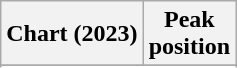<table class="wikitable sortable plainrowheaders" style="text-align:center">
<tr>
<th scope="col">Chart (2023)</th>
<th scope="col">Peak<br>position</th>
</tr>
<tr>
</tr>
<tr>
</tr>
</table>
